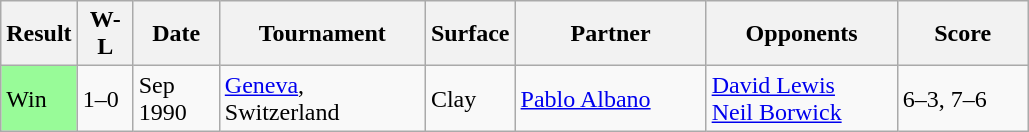<table class="sortable wikitable">
<tr>
<th style="width:40px">Result</th>
<th style="width:30px" class="unsortable">W-L</th>
<th style="width:50px">Date</th>
<th style="width:130px">Tournament</th>
<th style="width:50px">Surface</th>
<th style="width:120px">Partner</th>
<th style="width:120px">Opponents</th>
<th style="width:80px" class="unsortable">Score</th>
</tr>
<tr>
<td style="background:#98fb98;">Win</td>
<td>1–0</td>
<td>Sep 1990</td>
<td><a href='#'>Geneva</a>, Switzerland</td>
<td>Clay</td>
<td> <a href='#'>Pablo Albano</a></td>
<td> <a href='#'>David Lewis</a><br> <a href='#'>Neil Borwick</a></td>
<td>6–3, 7–6</td>
</tr>
</table>
